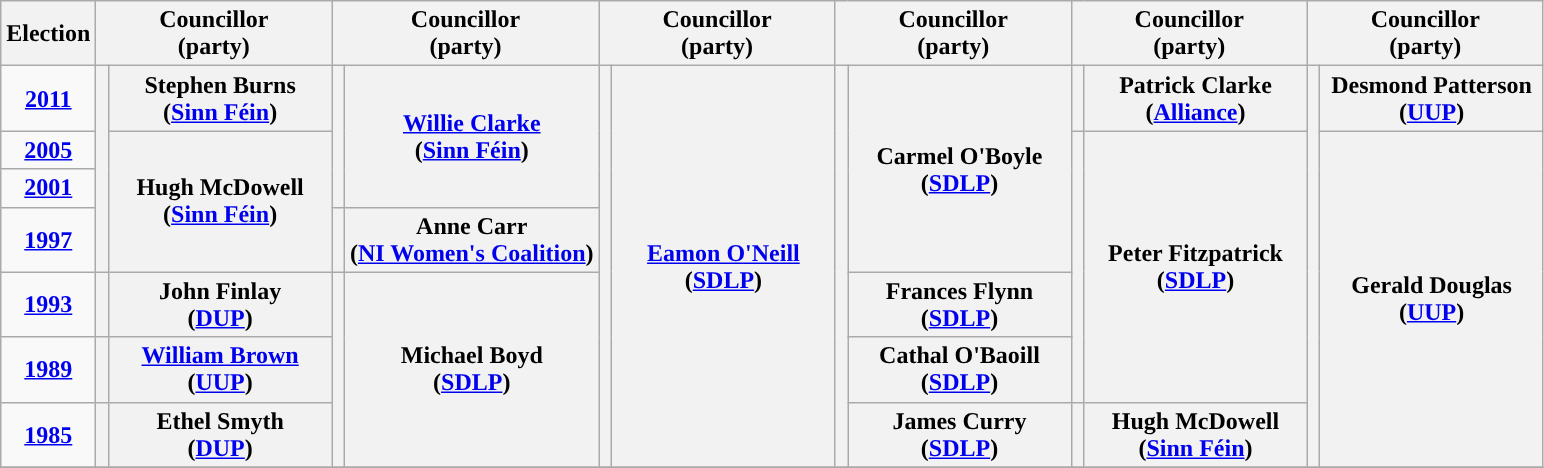<table class="wikitable" style="text-align:center">
<tr>
<th scope="col" width="50">Election</th>
<th scope="col" width="150" colspan = "2">Councillor<br> (party)</th>
<th scope="col" width="150" colspan = "2">Councillor<br> (party)</th>
<th scope="col" width="150" colspan = "2">Councillor<br> (party)</th>
<th scope="col" width="150" colspan = "2">Councillor<br> (party)</th>
<th scope="col" width="150" colspan = "2">Councillor<br> (party)</th>
<th scope="col" width="150" colspan = "2">Councillor<br> (party)</th>
</tr>
<tr>
<td><strong><a href='#'>2011</a></strong></td>
<th rowspan="4" width="1" style="background-color: "></th>
<th rowspan = "1">Stephen Burns <br> (<a href='#'>Sinn Féin</a>)</th>
<th rowspan="3" width="1" style="background-color: "></th>
<th rowspan = "3"><a href='#'>Willie Clarke</a> <br> (<a href='#'>Sinn Féin</a>)</th>
<th rowspan="7" width="1" style="background-color: "></th>
<th rowspan = "7"><a href='#'>Eamon O'Neill</a> <br> (<a href='#'>SDLP</a>)</th>
<th rowspan="7" width="1" style="background-color: "></th>
<th rowspan = "4">Carmel O'Boyle <br> (<a href='#'>SDLP</a>)</th>
<th rowspan="1" width="1" style="background-color: "></th>
<th rowspan = "1">Patrick Clarke <br> (<a href='#'>Alliance</a>)</th>
<th rowspan="7" width="1" style="background-color: "></th>
<th rowspan = "1">Desmond Patterson <br> (<a href='#'>UUP</a>)</th>
</tr>
<tr>
<td><strong><a href='#'>2005</a></strong></td>
<th rowspan = "3">Hugh McDowell <br> (<a href='#'>Sinn Féin</a>)</th>
<th rowspan="5" width="1" style="background-color: "></th>
<th rowspan = "5">Peter Fitzpatrick <br> (<a href='#'>SDLP</a>)</th>
<th rowspan = "6">Gerald Douglas <br> (<a href='#'>UUP</a>)</th>
</tr>
<tr>
<td><strong><a href='#'>2001</a></strong></td>
</tr>
<tr>
<td><strong><a href='#'>1997</a></strong></td>
<th rowspan="1" width="1" style="background-color: "></th>
<th rowspan = "1">Anne Carr <br> (<a href='#'>NI Women's Coalition</a>)</th>
</tr>
<tr>
<td><strong><a href='#'>1993</a></strong></td>
<th rowspan="1" width="1" style="background-color: "></th>
<th rowspan = "1">John Finlay <br> (<a href='#'>DUP</a>)</th>
<th rowspan="3" width="1" style="background-color: "></th>
<th rowspan = "3">Michael Boyd <br> (<a href='#'>SDLP</a>)</th>
<th rowspan = "1">Frances Flynn <br> (<a href='#'>SDLP</a>)</th>
</tr>
<tr>
<td><strong><a href='#'>1989</a></strong></td>
<th rowspan="1" width="1" style="background-color: "></th>
<th rowspan = "1"><a href='#'>William Brown</a> <br> (<a href='#'>UUP</a>)</th>
<th rowspan = "1">Cathal O'Baoill <br> (<a href='#'>SDLP</a>)</th>
</tr>
<tr>
<td><strong><a href='#'>1985</a></strong></td>
<th rowspan="1" width="1" style="background-color: "></th>
<th rowspan = "1">Ethel Smyth <br> (<a href='#'>DUP</a>)</th>
<th rowspan = "1">James Curry <br> (<a href='#'>SDLP</a>)</th>
<th rowspan="1" width="1" style="background-color: "></th>
<th rowspan = "1">Hugh McDowell <br> (<a href='#'>Sinn Féin</a>)</th>
</tr>
<tr>
</tr>
</table>
